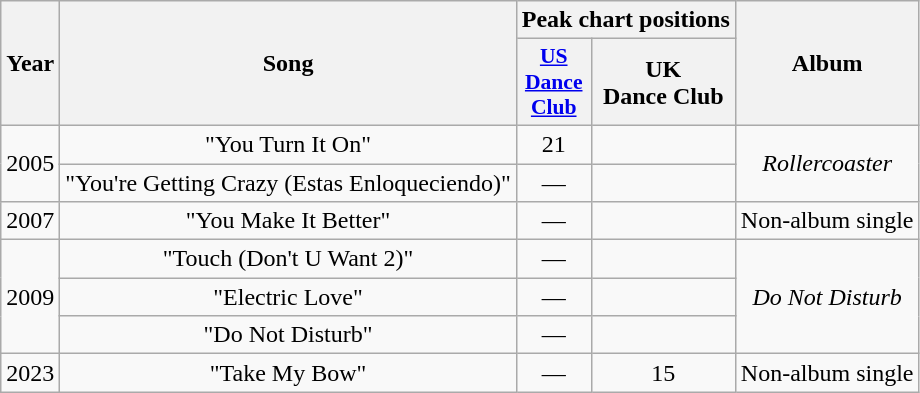<table class="wikitable plainrowheaders" style="text-align:center;">
<tr>
<th rowspan="2" scope="col">Year</th>
<th rowspan="2" scope="col">Song</th>
<th colspan="2" rowspan="1" scope="col">Peak chart positions</th>
<th rowspan="2" scope="col">Album</th>
</tr>
<tr>
<th scope="col" style="width:3em;font-size:90%;"><a href='#'>US<br>Dance<br>Club</a><br></th>
<th>UK<br>Dance
Club</th>
</tr>
<tr>
<td rowspan="2">2005</td>
<td>"You Turn It On"</td>
<td>21</td>
<td></td>
<td rowspan="2"><em>Rollercoaster</em></td>
</tr>
<tr>
<td>"You're Getting Crazy (Estas Enloqueciendo)"</td>
<td>—</td>
<td></td>
</tr>
<tr>
<td>2007</td>
<td>"You Make It Better"</td>
<td>—</td>
<td></td>
<td>Non-album single</td>
</tr>
<tr>
<td rowspan="3">2009</td>
<td>"Touch (Don't U Want 2)"</td>
<td>—</td>
<td></td>
<td rowspan="3"><em>Do Not Disturb</em></td>
</tr>
<tr>
<td>"Electric Love"</td>
<td>—</td>
<td></td>
</tr>
<tr>
<td>"Do Not Disturb"</td>
<td>—</td>
<td></td>
</tr>
<tr>
<td>2023</td>
<td>"Take My Bow"</td>
<td>—</td>
<td>15</td>
<td>Non-album single</td>
</tr>
</table>
